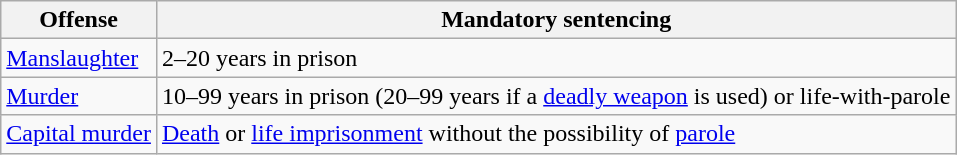<table class="wikitable">
<tr>
<th>Offense</th>
<th>Mandatory sentencing</th>
</tr>
<tr>
<td><a href='#'>Manslaughter</a></td>
<td>2–20 years in prison</td>
</tr>
<tr>
<td><a href='#'>Murder</a></td>
<td>10–99 years in prison (20–99 years if a <a href='#'>deadly weapon</a> is used) or life-with-parole</td>
</tr>
<tr>
<td><a href='#'>Capital murder</a></td>
<td><a href='#'>Death</a> or <a href='#'>life imprisonment</a> without the possibility of <a href='#'>parole</a></td>
</tr>
</table>
